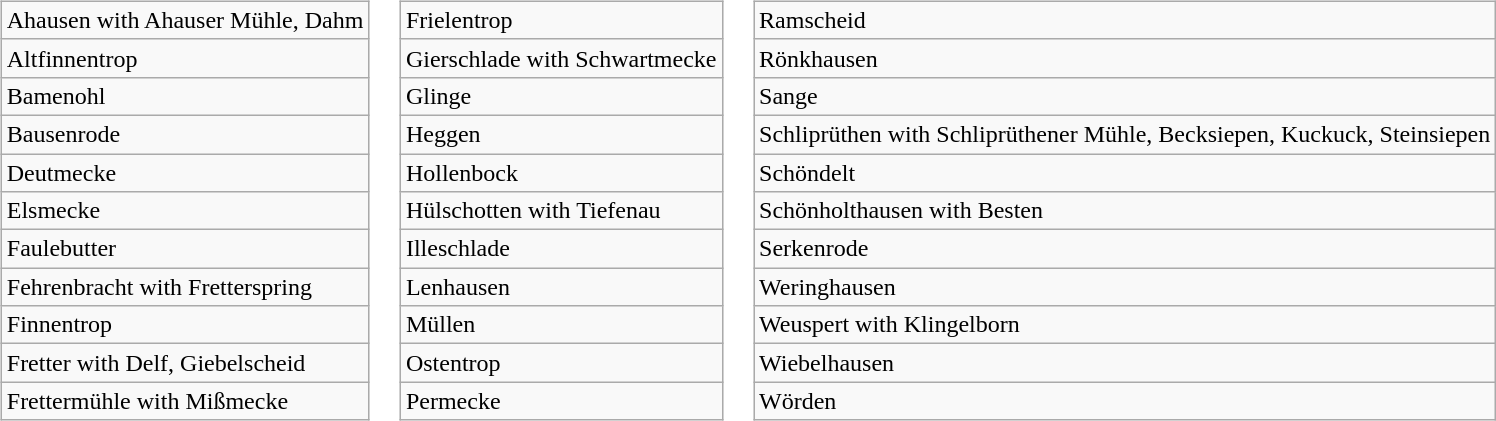<table>
<tr>
<td><br><table class="wikitable">
<tr>
<td>Ahausen with Ahauser Mühle, Dahm</td>
</tr>
<tr>
<td>Altfinnentrop</td>
</tr>
<tr>
<td>Bamenohl</td>
</tr>
<tr>
<td>Bausenrode</td>
</tr>
<tr>
<td>Deutmecke</td>
</tr>
<tr>
<td>Elsmecke</td>
</tr>
<tr>
<td>Faulebutter</td>
</tr>
<tr>
<td>Fehrenbracht with Fretterspring</td>
</tr>
<tr>
<td>Finnentrop</td>
</tr>
<tr>
<td>Fretter with Delf, Giebelscheid</td>
</tr>
<tr>
<td>Frettermühle with Mißmecke</td>
</tr>
</table>
</td>
<td><br><table class="wikitable">
<tr>
<td>Frielentrop</td>
</tr>
<tr>
<td>Gierschlade with Schwartmecke</td>
</tr>
<tr>
<td>Glinge</td>
</tr>
<tr>
<td>Heggen</td>
</tr>
<tr>
<td>Hollenbock</td>
</tr>
<tr>
<td>Hülschotten with Tiefenau</td>
</tr>
<tr>
<td>Illeschlade</td>
</tr>
<tr>
<td>Lenhausen</td>
</tr>
<tr>
<td>Müllen</td>
</tr>
<tr>
<td>Ostentrop</td>
</tr>
<tr>
<td>Permecke</td>
</tr>
</table>
</td>
<td><br><table class="wikitable">
<tr>
<td>Ramscheid</td>
</tr>
<tr>
<td>Rönkhausen</td>
</tr>
<tr>
<td>Sange</td>
</tr>
<tr>
<td>Schliprüthen with Schliprüthener Mühle, Becksiepen, Kuckuck, Steinsiepen</td>
</tr>
<tr>
<td>Schöndelt</td>
</tr>
<tr>
<td>Schönholthausen with Besten</td>
</tr>
<tr>
<td>Serkenrode</td>
</tr>
<tr>
<td>Weringhausen</td>
</tr>
<tr>
<td>Weuspert with Klingelborn</td>
</tr>
<tr>
<td>Wiebelhausen</td>
</tr>
<tr>
<td>Wörden</td>
</tr>
</table>
</td>
</tr>
</table>
